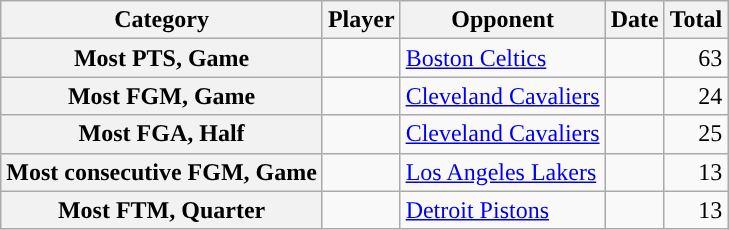<table class="wikitable sortable">
<tr>
<th scope="col">Category</th>
<th scope="col">Player</th>
<th scope="col">Opponent</th>
<th scope="col">Date</th>
<th scope="col">Total</th>
</tr>
<tr>
<th scope="row">Most PTS, Game</th>
<td></td>
<td><a href='#'>Boston Celtics</a></td>
<td style="text-align:right"></td>
<td style="text-align:right">63</td>
</tr>
<tr>
<th scope="row">Most FGM, Game</th>
<td></td>
<td><a href='#'>Cleveland Cavaliers</a></td>
<td style="text-align:right"></td>
<td style="text-align:right">24</td>
</tr>
<tr>
<th scope="row">Most FGA, Half</th>
<td></td>
<td><a href='#'>Cleveland Cavaliers</a></td>
<td style="text-align:right"></td>
<td style="text-align:right">25</td>
</tr>
<tr>
<th scope="row">Most consecutive FGM, Game</th>
<td></td>
<td><a href='#'>Los Angeles Lakers</a></td>
<td style="text-align:right"></td>
<td style="text-align:right">13</td>
</tr>
<tr>
<th scope="row">Most FTM, Quarter</th>
<td></td>
<td><a href='#'>Detroit Pistons</a></td>
<td style="text-align:right"></td>
<td style="text-align:right">13</td>
</tr>
</table>
